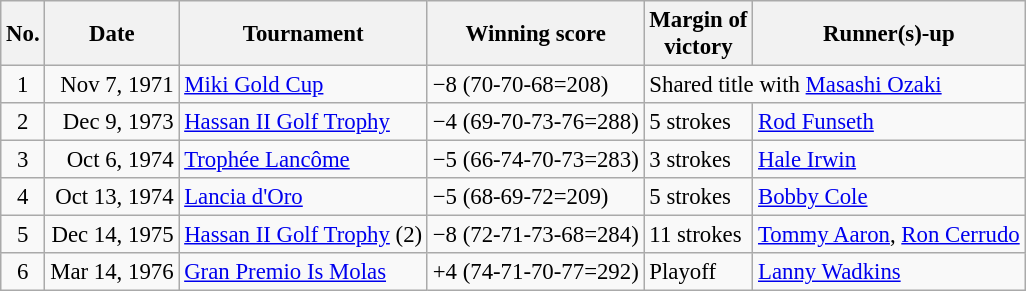<table class="wikitable" style="font-size:95%;">
<tr>
<th>No.</th>
<th>Date</th>
<th>Tournament</th>
<th>Winning score</th>
<th>Margin of<br>victory</th>
<th>Runner(s)-up</th>
</tr>
<tr>
<td align=center>1</td>
<td align=right>Nov 7, 1971</td>
<td><a href='#'>Miki Gold Cup</a></td>
<td>−8 (70-70-68=208)</td>
<td colspan=2>Shared title with  <a href='#'>Masashi Ozaki</a></td>
</tr>
<tr>
<td align=center>2</td>
<td align=right>Dec 9, 1973</td>
<td><a href='#'>Hassan II Golf Trophy</a></td>
<td>−4 (69-70-73-76=288)</td>
<td>5 strokes</td>
<td> <a href='#'>Rod Funseth</a></td>
</tr>
<tr>
<td align=center>3</td>
<td align=right>Oct 6, 1974</td>
<td><a href='#'>Trophée Lancôme</a></td>
<td>−5 (66-74-70-73=283)</td>
<td>3 strokes</td>
<td> <a href='#'>Hale Irwin</a></td>
</tr>
<tr>
<td align=center>4</td>
<td align=right>Oct 13, 1974</td>
<td><a href='#'>Lancia d'Oro</a></td>
<td>−5 (68-69-72=209)</td>
<td>5 strokes</td>
<td> <a href='#'>Bobby Cole</a></td>
</tr>
<tr>
<td align=center>5</td>
<td align=right>Dec 14, 1975</td>
<td><a href='#'>Hassan II Golf Trophy</a> (2)</td>
<td>−8 (72-71-73-68=284)</td>
<td>11 strokes</td>
<td> <a href='#'>Tommy Aaron</a>,  <a href='#'>Ron Cerrudo</a></td>
</tr>
<tr>
<td align=center>6</td>
<td align=right>Mar 14, 1976</td>
<td><a href='#'>Gran Premio Is Molas</a></td>
<td>+4 (74-71-70-77=292)</td>
<td>Playoff</td>
<td> <a href='#'>Lanny Wadkins</a></td>
</tr>
</table>
